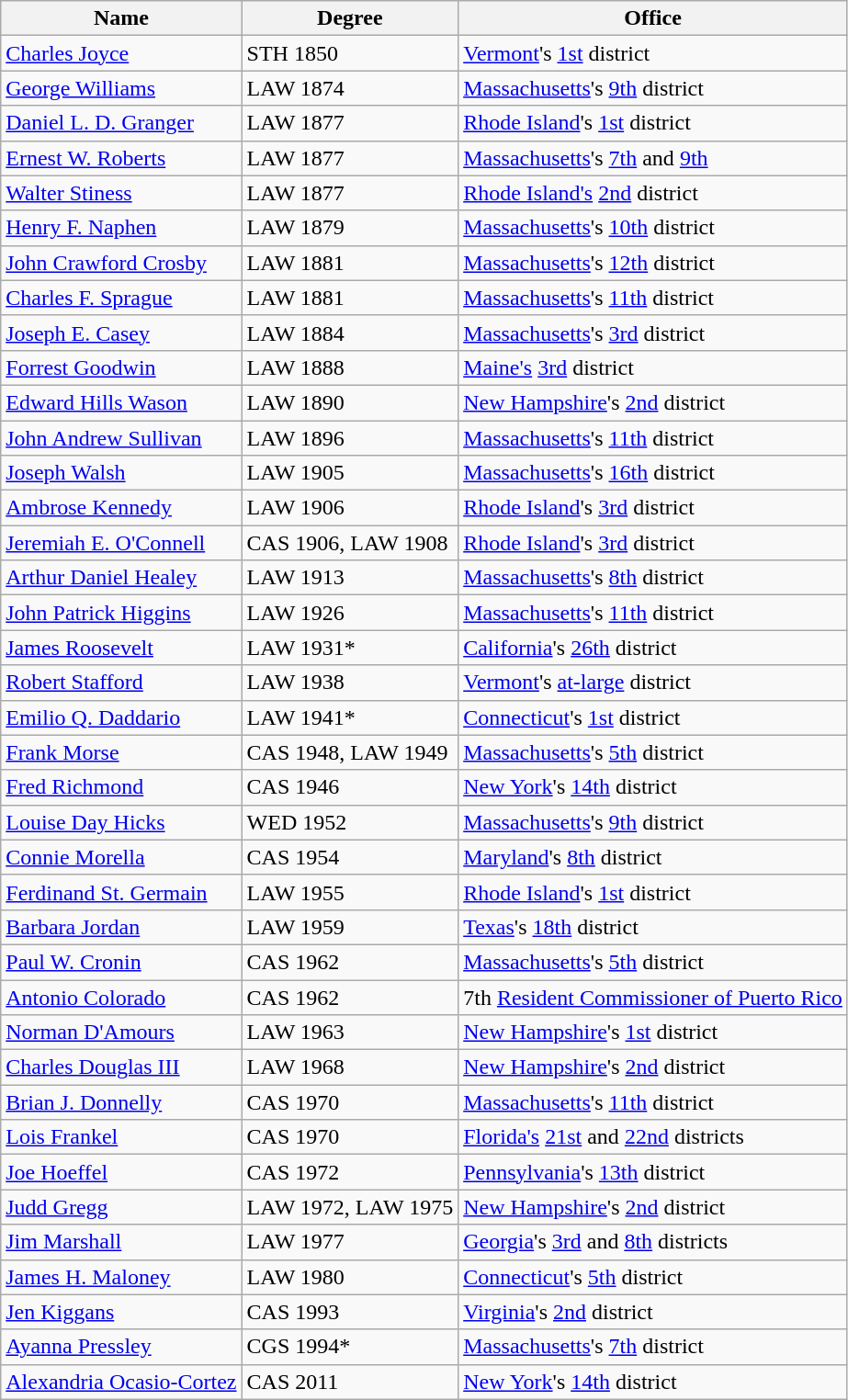<table class="wikitable sortable">
<tr>
<th>Name</th>
<th>Degree</th>
<th>Office</th>
</tr>
<tr>
<td><a href='#'>Charles Joyce</a></td>
<td>STH 1850</td>
<td><a href='#'>Vermont</a>'s <a href='#'>1st</a> district</td>
</tr>
<tr>
<td><a href='#'>George Williams</a></td>
<td>LAW 1874</td>
<td><a href='#'>Massachusetts</a>'s <a href='#'>9th</a> district</td>
</tr>
<tr>
<td><a href='#'>Daniel L. D. Granger</a></td>
<td>LAW 1877</td>
<td><a href='#'>Rhode Island</a>'s <a href='#'>1st</a> district</td>
</tr>
<tr>
<td><a href='#'>Ernest W. Roberts</a></td>
<td>LAW 1877</td>
<td><a href='#'>Massachusetts</a>'s <a href='#'>7th</a> and <a href='#'>9th</a></td>
</tr>
<tr>
<td><a href='#'>Walter Stiness</a></td>
<td>LAW 1877</td>
<td><a href='#'>Rhode Island's</a> <a href='#'>2nd</a> district</td>
</tr>
<tr>
<td><a href='#'>Henry F. Naphen</a></td>
<td>LAW 1879</td>
<td><a href='#'>Massachusetts</a>'s <a href='#'>10th</a> district</td>
</tr>
<tr>
<td><a href='#'>John Crawford Crosby</a></td>
<td>LAW 1881</td>
<td><a href='#'>Massachusetts</a>'s <a href='#'>12th</a> district</td>
</tr>
<tr>
<td><a href='#'>Charles F. Sprague</a></td>
<td>LAW 1881</td>
<td><a href='#'>Massachusetts</a>'s <a href='#'>11th</a> district</td>
</tr>
<tr>
<td><a href='#'>Joseph E. Casey</a></td>
<td>LAW 1884</td>
<td><a href='#'>Massachusetts</a>'s <a href='#'>3rd</a> district</td>
</tr>
<tr>
<td><a href='#'>Forrest Goodwin</a></td>
<td>LAW 1888</td>
<td><a href='#'>Maine's</a> <a href='#'>3rd</a> district</td>
</tr>
<tr>
<td><a href='#'>Edward Hills Wason</a></td>
<td>LAW 1890</td>
<td><a href='#'>New Hampshire</a>'s <a href='#'>2nd</a> district</td>
</tr>
<tr>
<td><a href='#'>John Andrew Sullivan</a></td>
<td>LAW 1896</td>
<td><a href='#'>Massachusetts</a>'s <a href='#'>11th</a> district</td>
</tr>
<tr>
<td><a href='#'>Joseph Walsh</a></td>
<td>LAW 1905</td>
<td><a href='#'>Massachusetts</a>'s <a href='#'>16th</a> district</td>
</tr>
<tr>
<td><a href='#'>Ambrose Kennedy</a></td>
<td>LAW 1906</td>
<td><a href='#'>Rhode Island</a>'s <a href='#'>3rd</a> district</td>
</tr>
<tr>
<td><a href='#'>Jeremiah E. O'Connell</a></td>
<td>CAS 1906, LAW 1908</td>
<td><a href='#'>Rhode Island</a>'s <a href='#'>3rd</a> district</td>
</tr>
<tr>
<td><a href='#'>Arthur Daniel Healey</a></td>
<td>LAW 1913</td>
<td><a href='#'>Massachusetts</a>'s <a href='#'>8th</a> district</td>
</tr>
<tr>
<td><a href='#'>John Patrick Higgins</a></td>
<td>LAW 1926</td>
<td><a href='#'>Massachusetts</a>'s <a href='#'>11th</a> district</td>
</tr>
<tr>
<td><a href='#'>James Roosevelt</a></td>
<td>LAW 1931*</td>
<td><a href='#'>California</a>'s <a href='#'>26th</a> district</td>
</tr>
<tr>
<td><a href='#'>Robert Stafford</a></td>
<td>LAW 1938</td>
<td><a href='#'>Vermont</a>'s <a href='#'>at-large</a> district</td>
</tr>
<tr>
<td><a href='#'>Emilio Q. Daddario</a></td>
<td>LAW 1941*</td>
<td><a href='#'>Connecticut</a>'s <a href='#'>1st</a> district</td>
</tr>
<tr>
<td><a href='#'>Frank Morse</a></td>
<td>CAS 1948, LAW 1949</td>
<td><a href='#'>Massachusetts</a>'s <a href='#'>5th</a> district</td>
</tr>
<tr>
<td><a href='#'>Fred Richmond</a></td>
<td>CAS 1946</td>
<td><a href='#'>New York</a>'s <a href='#'>14th</a> district</td>
</tr>
<tr>
<td><a href='#'>Louise Day Hicks</a></td>
<td>WED 1952</td>
<td><a href='#'>Massachusetts</a>'s <a href='#'>9th</a> district</td>
</tr>
<tr>
<td><a href='#'>Connie Morella</a></td>
<td>CAS 1954</td>
<td><a href='#'>Maryland</a>'s <a href='#'>8th</a> district</td>
</tr>
<tr>
<td><a href='#'>Ferdinand St. Germain</a></td>
<td>LAW 1955</td>
<td><a href='#'>Rhode Island</a>'s <a href='#'>1st</a> district</td>
</tr>
<tr>
<td><a href='#'>Barbara Jordan</a></td>
<td>LAW 1959</td>
<td><a href='#'>Texas</a>'s <a href='#'>18th</a> district</td>
</tr>
<tr>
<td><a href='#'>Paul W. Cronin</a></td>
<td>CAS 1962</td>
<td><a href='#'>Massachusetts</a>'s <a href='#'>5th</a> district</td>
</tr>
<tr>
<td><a href='#'>Antonio Colorado</a></td>
<td>CAS 1962</td>
<td>7th <a href='#'>Resident Commissioner of Puerto Rico</a></td>
</tr>
<tr>
<td><a href='#'>Norman D'Amours</a></td>
<td>LAW 1963</td>
<td><a href='#'>New Hampshire</a>'s <a href='#'>1st</a> district</td>
</tr>
<tr>
<td><a href='#'>Charles Douglas III</a></td>
<td>LAW 1968</td>
<td><a href='#'>New Hampshire</a>'s <a href='#'>2nd</a> district</td>
</tr>
<tr>
<td><a href='#'>Brian J. Donnelly</a></td>
<td>CAS 1970</td>
<td><a href='#'>Massachusetts</a>'s <a href='#'>11th</a> district</td>
</tr>
<tr>
<td><a href='#'>Lois Frankel</a></td>
<td>CAS 1970</td>
<td><a href='#'>Florida's</a> <a href='#'>21st</a> and <a href='#'>22nd</a> districts</td>
</tr>
<tr>
<td><a href='#'>Joe Hoeffel</a></td>
<td>CAS 1972</td>
<td><a href='#'>Pennsylvania</a>'s <a href='#'>13th</a> district</td>
</tr>
<tr>
<td><a href='#'>Judd Gregg</a></td>
<td>LAW 1972, LAW 1975</td>
<td><a href='#'>New Hampshire</a>'s <a href='#'>2nd</a> district</td>
</tr>
<tr>
<td><a href='#'>Jim Marshall</a></td>
<td>LAW 1977</td>
<td><a href='#'>Georgia</a>'s <a href='#'>3rd</a> and <a href='#'>8th</a> districts</td>
</tr>
<tr>
<td><a href='#'>James H. Maloney</a></td>
<td>LAW 1980</td>
<td><a href='#'>Connecticut</a>'s <a href='#'>5th</a> district</td>
</tr>
<tr>
<td><a href='#'>Jen Kiggans</a></td>
<td>CAS 1993</td>
<td><a href='#'>Virginia</a>'s <a href='#'>2nd</a> district</td>
</tr>
<tr>
<td><a href='#'>Ayanna Pressley</a></td>
<td>CGS 1994*</td>
<td><a href='#'>Massachusetts</a>'s <a href='#'>7th</a> district</td>
</tr>
<tr>
<td><a href='#'>Alexandria Ocasio-Cortez</a></td>
<td>CAS 2011</td>
<td><a href='#'>New York</a>'s <a href='#'>14th</a> district</td>
</tr>
</table>
